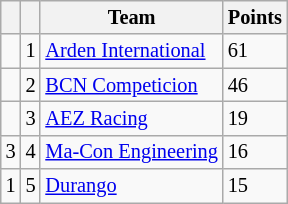<table class="wikitable" style="font-size: 85%;">
<tr>
<th></th>
<th></th>
<th>Team</th>
<th>Points</th>
</tr>
<tr>
<td align="left"></td>
<td align="center">1</td>
<td> <a href='#'>Arden International</a></td>
<td>61</td>
</tr>
<tr>
<td align="left"></td>
<td align="center">2</td>
<td> <a href='#'>BCN Competicion</a></td>
<td>46</td>
</tr>
<tr>
<td align="left"></td>
<td align="center">3</td>
<td> <a href='#'>AEZ Racing</a></td>
<td>19</td>
</tr>
<tr>
<td align="left"> 3</td>
<td align="center">4</td>
<td> <a href='#'>Ma-Con Engineering</a></td>
<td>16</td>
</tr>
<tr>
<td align="left"> 1</td>
<td align="center">5</td>
<td> <a href='#'>Durango</a></td>
<td>15</td>
</tr>
</table>
